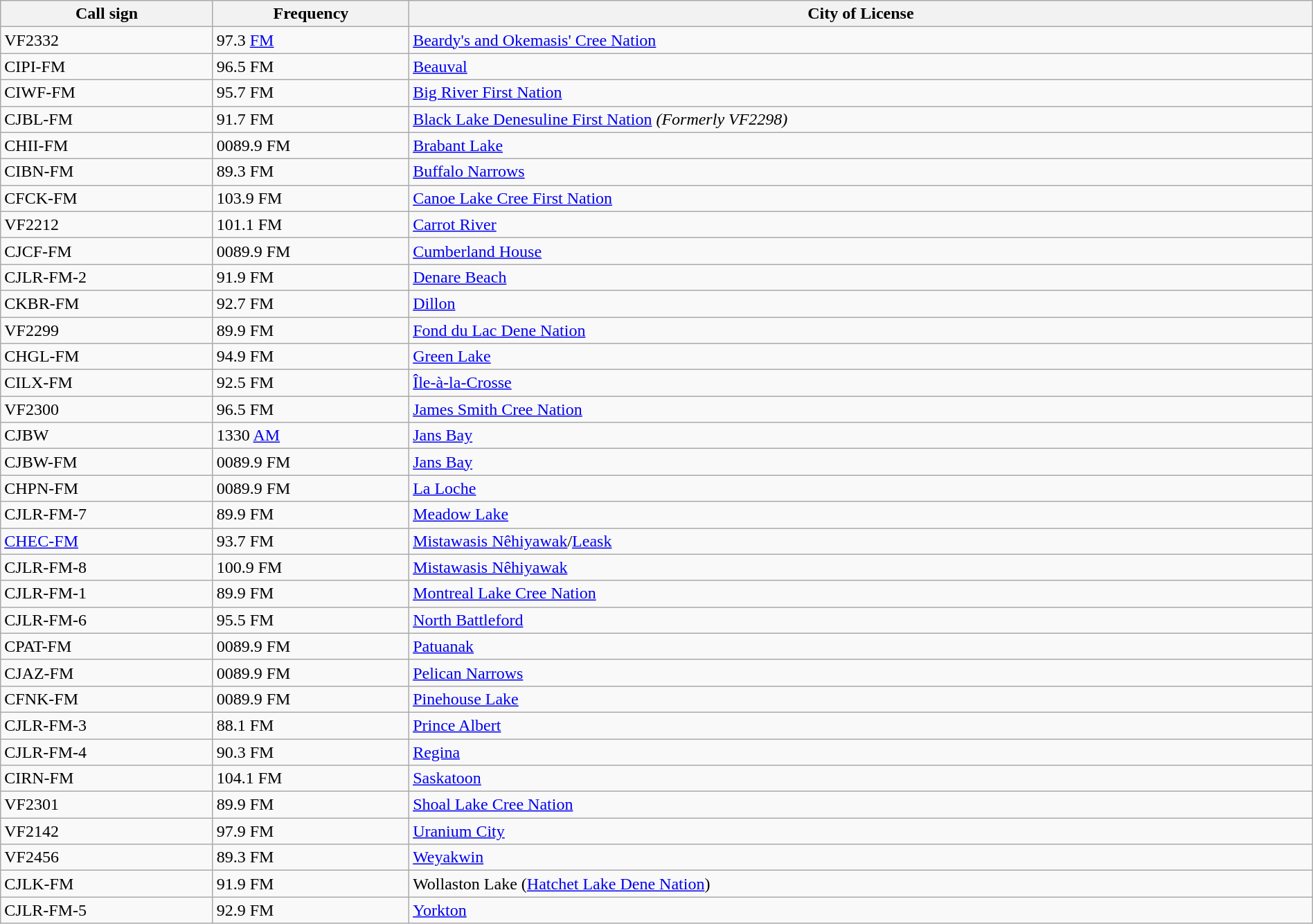<table class="wikitable sortable" width="100%">
<tr>
<th>Call sign</th>
<th>Frequency</th>
<th>City of License</th>
</tr>
<tr>
<td>VF2332</td>
<td data-sort-value=097350>97.3 <a href='#'>FM</a></td>
<td><a href='#'>Beardy's and Okemasis' Cree Nation</a></td>
</tr>
<tr>
<td>CIPI-FM</td>
<td data-sort-value=096500>96.5 FM</td>
<td><a href='#'>Beauval</a></td>
</tr>
<tr>
<td>CIWF-FM</td>
<td data-sort-value=095700>95.7 FM</td>
<td><a href='#'>Big River First Nation</a></td>
</tr>
<tr>
<td>CJBL-FM</td>
<td data-sort-value=091700>91.7 FM</td>
<td><a href='#'>Black Lake Denesuline First Nation</a> <em>(Formerly VF2298)</em></td>
</tr>
<tr>
<td>CHII-FM</td>
<td><span>00</span>89.9 FM</td>
<td><a href='#'>Brabant Lake</a></td>
</tr>
<tr>
<td>CIBN-FM</td>
<td data-sort-value=089300>89.3 FM</td>
<td><a href='#'>Buffalo Narrows</a></td>
</tr>
<tr>
<td>CFCK-FM</td>
<td data-sort-value=103900>103.9 FM</td>
<td><a href='#'>Canoe Lake Cree First Nation</a></td>
</tr>
<tr>
<td>VF2212</td>
<td data-sort-value=101150>101.1 FM</td>
<td><a href='#'>Carrot River</a></td>
</tr>
<tr>
<td>CJCF-FM</td>
<td><span>00</span>89.9 FM</td>
<td><a href='#'>Cumberland House</a></td>
</tr>
<tr>
<td>CJLR-FM-2</td>
<td data-sort-value=091925>91.9 FM</td>
<td><a href='#'>Denare Beach</a></td>
</tr>
<tr>
<td>CKBR-FM</td>
<td data-sort-value=092700>92.7 FM</td>
<td><a href='#'>Dillon</a></td>
</tr>
<tr>
<td>VF2299</td>
<td data-sort-value=089950>89.9 FM</td>
<td><a href='#'>Fond du Lac Dene Nation</a></td>
</tr>
<tr>
<td>CHGL-FM</td>
<td data-sort-value=094900>94.9 FM</td>
<td><a href='#'>Green Lake</a></td>
</tr>
<tr>
<td>CILX-FM</td>
<td data-sort-value=092500>92.5 FM</td>
<td><a href='#'>Île-à-la-Crosse</a></td>
</tr>
<tr>
<td>VF2300</td>
<td data-sort-value=096550>96.5 FM</td>
<td><a href='#'>James Smith Cree Nation</a></td>
</tr>
<tr>
<td>CJBW</td>
<td data-sort-value=001330>1330 <a href='#'>AM</a></td>
<td><a href='#'>Jans Bay</a></td>
</tr>
<tr>
<td>CJBW-FM</td>
<td><span>00</span>89.9 FM</td>
<td><a href='#'>Jans Bay</a></td>
</tr>
<tr>
<td>CHPN-FM</td>
<td><span>00</span>89.9 FM</td>
<td><a href='#'>La Loche</a></td>
</tr>
<tr>
<td>CJLR-FM-7</td>
<td data-sort-value=089926>89.9 FM</td>
<td><a href='#'>Meadow Lake</a></td>
</tr>
<tr>
<td><a href='#'>CHEC-FM</a></td>
<td data-sort-value=093700>93.7 FM</td>
<td><a href='#'>Mistawasis Nêhiyawak</a>/<a href='#'>Leask</a></td>
</tr>
<tr>
<td>CJLR-FM-8</td>
<td data-sort-value=100925>100.9 FM</td>
<td><a href='#'>Mistawasis Nêhiyawak</a></td>
</tr>
<tr>
<td>CJLR-FM-1</td>
<td data-sort-value=089925>89.9 FM</td>
<td><a href='#'>Montreal Lake Cree Nation</a></td>
</tr>
<tr>
<td>CJLR-FM-6</td>
<td data-sort-value=095525>95.5 FM</td>
<td><a href='#'>North Battleford</a></td>
</tr>
<tr>
<td>CPAT-FM</td>
<td><span>00</span>89.9 FM</td>
<td><a href='#'>Patuanak</a></td>
</tr>
<tr>
<td>CJAZ-FM</td>
<td><span>00</span>89.9 FM</td>
<td><a href='#'>Pelican Narrows</a></td>
</tr>
<tr>
<td>CFNK-FM</td>
<td><span>00</span>89.9 FM</td>
<td><a href='#'>Pinehouse Lake</a></td>
</tr>
<tr>
<td>CJLR-FM-3</td>
<td data-sort-value=088125>88.1 FM</td>
<td><a href='#'>Prince Albert</a></td>
</tr>
<tr>
<td>CJLR-FM-4</td>
<td data-sort-value=090325>90.3 FM</td>
<td><a href='#'>Regina</a></td>
</tr>
<tr>
<td>CIRN-FM</td>
<td data-sort-value=104100>104.1 FM</td>
<td><a href='#'>Saskatoon</a></td>
</tr>
<tr>
<td>VF2301</td>
<td data-sort-value=089951>89.9 FM</td>
<td><a href='#'>Shoal Lake Cree Nation</a></td>
</tr>
<tr>
<td>VF2142</td>
<td data-sort-value=097950>97.9 FM</td>
<td><a href='#'>Uranium City</a></td>
</tr>
<tr>
<td>VF2456</td>
<td data-sort-value=089350>89.3 FM</td>
<td><a href='#'>Weyakwin</a></td>
</tr>
<tr>
<td>CJLK-FM</td>
<td data-sort-value=091900>91.9 FM</td>
<td>Wollaston Lake (<a href='#'>Hatchet Lake Dene Nation</a>)</td>
</tr>
<tr>
<td>CJLR-FM-5</td>
<td data-sort-value=092925>92.9 FM</td>
<td><a href='#'>Yorkton</a></td>
</tr>
</table>
